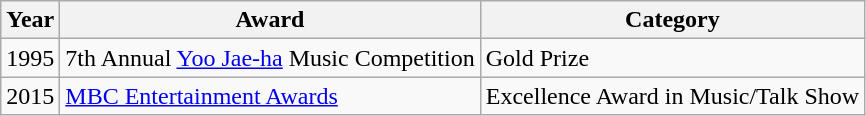<table class="wikitable">
<tr>
<th>Year</th>
<th>Award</th>
<th>Category</th>
</tr>
<tr>
<td>1995</td>
<td>7th Annual <a href='#'>Yoo Jae-ha</a> Music Competition</td>
<td>Gold Prize</td>
</tr>
<tr>
<td>2015</td>
<td><a href='#'>MBC Entertainment Awards</a></td>
<td>Excellence Award in Music/Talk Show</td>
</tr>
</table>
